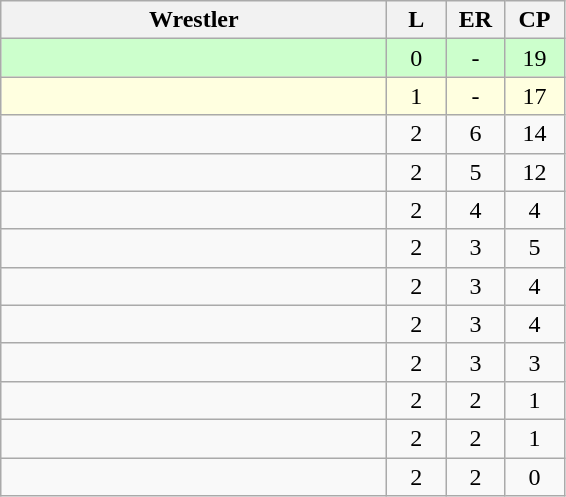<table class="wikitable" style="text-align: center;" |>
<tr>
<th width="250">Wrestler</th>
<th width="32">L</th>
<th width="32">ER</th>
<th width="32">CP</th>
</tr>
<tr bgcolor="ccffcc">
<td style="text-align:left;"></td>
<td>0</td>
<td>-</td>
<td>19</td>
</tr>
<tr bgcolor="lightyellow">
<td style="text-align:left;"></td>
<td>1</td>
<td>-</td>
<td>17</td>
</tr>
<tr>
<td style="text-align:left;"></td>
<td>2</td>
<td>6</td>
<td>14</td>
</tr>
<tr>
<td style="text-align:left;"></td>
<td>2</td>
<td>5</td>
<td>12</td>
</tr>
<tr>
<td style="text-align:left;"></td>
<td>2</td>
<td>4</td>
<td>4</td>
</tr>
<tr>
<td style="text-align:left;"></td>
<td>2</td>
<td>3</td>
<td>5</td>
</tr>
<tr>
<td style="text-align:left;"></td>
<td>2</td>
<td>3</td>
<td>4</td>
</tr>
<tr>
<td style="text-align:left;"></td>
<td>2</td>
<td>3</td>
<td>4</td>
</tr>
<tr>
<td style="text-align:left;"></td>
<td>2</td>
<td>3</td>
<td>3</td>
</tr>
<tr>
<td style="text-align:left;"></td>
<td>2</td>
<td>2</td>
<td>1</td>
</tr>
<tr>
<td style="text-align:left;"></td>
<td>2</td>
<td>2</td>
<td>1</td>
</tr>
<tr>
<td style="text-align:left;"></td>
<td>2</td>
<td>2</td>
<td>0</td>
</tr>
</table>
